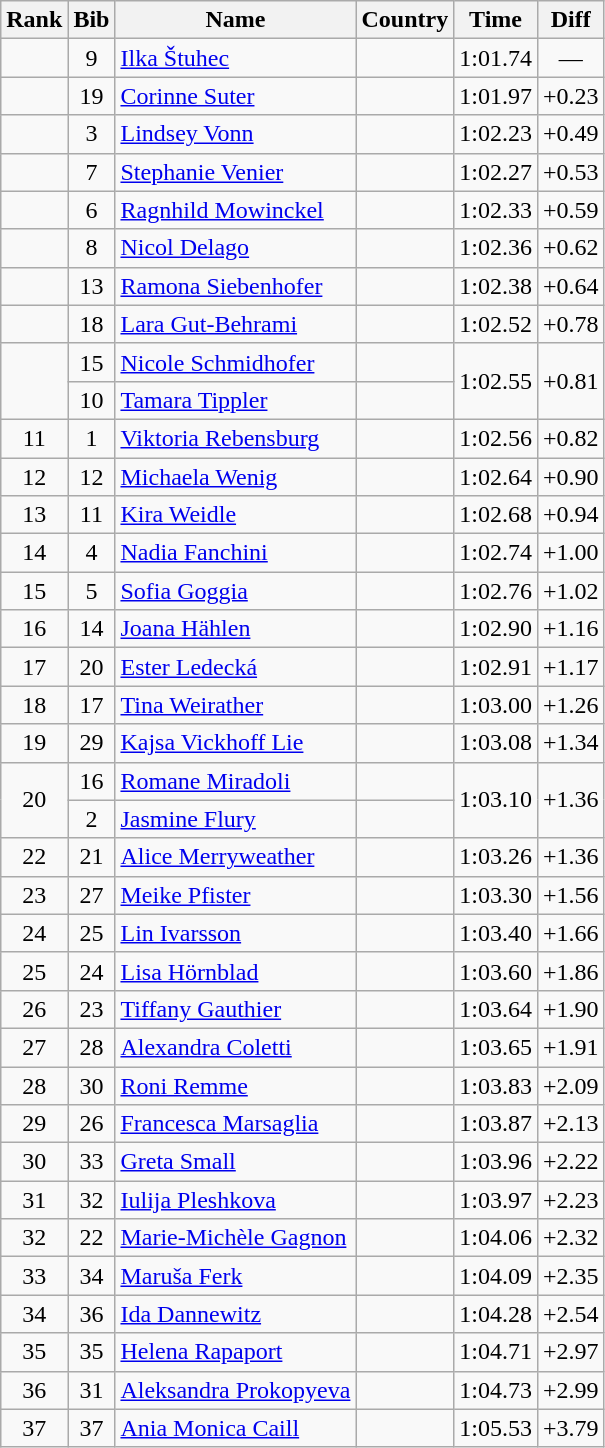<table class="wikitable sortable" style="text-align:center">
<tr>
<th>Rank</th>
<th>Bib</th>
<th>Name</th>
<th>Country</th>
<th>Time</th>
<th>Diff</th>
</tr>
<tr>
<td></td>
<td>9</td>
<td align=left><a href='#'>Ilka Štuhec</a></td>
<td align=left></td>
<td>1:01.74</td>
<td>—</td>
</tr>
<tr>
<td></td>
<td>19</td>
<td align=left><a href='#'>Corinne Suter</a></td>
<td align=left> </td>
<td>1:01.97</td>
<td>+0.23</td>
</tr>
<tr>
<td></td>
<td>3</td>
<td align=left><a href='#'>Lindsey Vonn</a></td>
<td align=left></td>
<td>1:02.23</td>
<td>+0.49</td>
</tr>
<tr>
<td></td>
<td>7</td>
<td align=left><a href='#'>Stephanie Venier</a></td>
<td align=left></td>
<td>1:02.27</td>
<td>+0.53</td>
</tr>
<tr>
<td></td>
<td>6</td>
<td align=left><a href='#'>Ragnhild Mowinckel</a></td>
<td align=left></td>
<td>1:02.33</td>
<td>+0.59</td>
</tr>
<tr>
<td></td>
<td>8</td>
<td align=left><a href='#'>Nicol Delago</a></td>
<td align=left></td>
<td>1:02.36</td>
<td>+0.62</td>
</tr>
<tr>
<td></td>
<td>13</td>
<td align=left><a href='#'>Ramona Siebenhofer</a></td>
<td align=left></td>
<td>1:02.38</td>
<td>+0.64</td>
</tr>
<tr>
<td></td>
<td>18</td>
<td align=left><a href='#'>Lara Gut-Behrami</a></td>
<td align=left> </td>
<td>1:02.52</td>
<td>+0.78</td>
</tr>
<tr>
<td rowspan=2></td>
<td>15</td>
<td align=left><a href='#'>Nicole Schmidhofer</a></td>
<td align=left></td>
<td rowspan=2>1:02.55</td>
<td rowspan=2>+0.81</td>
</tr>
<tr>
<td>10</td>
<td align=left><a href='#'>Tamara Tippler</a></td>
<td align=left></td>
</tr>
<tr>
<td>11</td>
<td>1</td>
<td align=left><a href='#'>Viktoria Rebensburg</a></td>
<td align=left></td>
<td>1:02.56</td>
<td>+0.82</td>
</tr>
<tr>
<td>12</td>
<td>12</td>
<td align=left><a href='#'>Michaela Wenig</a></td>
<td align=left></td>
<td>1:02.64</td>
<td>+0.90</td>
</tr>
<tr>
<td>13</td>
<td>11</td>
<td align=left><a href='#'>Kira Weidle</a></td>
<td align=left></td>
<td>1:02.68</td>
<td>+0.94</td>
</tr>
<tr>
<td>14</td>
<td>4</td>
<td align=left><a href='#'>Nadia Fanchini</a></td>
<td align=left></td>
<td>1:02.74</td>
<td>+1.00</td>
</tr>
<tr>
<td>15</td>
<td>5</td>
<td align=left><a href='#'>Sofia Goggia</a></td>
<td align=left></td>
<td>1:02.76</td>
<td>+1.02</td>
</tr>
<tr>
<td>16</td>
<td>14</td>
<td align=left><a href='#'>Joana Hählen</a></td>
<td align=left> </td>
<td>1:02.90</td>
<td>+1.16</td>
</tr>
<tr>
<td>17</td>
<td>20</td>
<td align=left><a href='#'>Ester Ledecká</a></td>
<td align=left></td>
<td>1:02.91</td>
<td>+1.17</td>
</tr>
<tr>
<td>18</td>
<td>17</td>
<td align=left><a href='#'>Tina Weirather</a></td>
<td align=left></td>
<td>1:03.00</td>
<td>+1.26</td>
</tr>
<tr>
<td>19</td>
<td>29</td>
<td align=left><a href='#'>Kajsa Vickhoff Lie</a></td>
<td align=left></td>
<td>1:03.08</td>
<td>+1.34</td>
</tr>
<tr>
<td rowspan=2>20</td>
<td>16</td>
<td align=left><a href='#'>Romane Miradoli</a></td>
<td align=left></td>
<td rowspan=2>1:03.10</td>
<td rowspan=2>+1.36</td>
</tr>
<tr>
<td>2</td>
<td align=left><a href='#'>Jasmine Flury</a></td>
<td align=left> </td>
</tr>
<tr>
<td>22</td>
<td>21</td>
<td align=left><a href='#'>Alice Merryweather</a></td>
<td align=left></td>
<td>1:03.26</td>
<td>+1.36</td>
</tr>
<tr>
<td>23</td>
<td>27</td>
<td align=left><a href='#'>Meike Pfister</a></td>
<td align=left></td>
<td>1:03.30</td>
<td>+1.56</td>
</tr>
<tr>
<td>24</td>
<td>25</td>
<td align=left><a href='#'>Lin Ivarsson</a></td>
<td align=left></td>
<td>1:03.40</td>
<td>+1.66</td>
</tr>
<tr>
<td>25</td>
<td>24</td>
<td align=left><a href='#'>Lisa Hörnblad</a></td>
<td align=left></td>
<td>1:03.60</td>
<td>+1.86</td>
</tr>
<tr>
<td>26</td>
<td>23</td>
<td align=left><a href='#'>Tiffany Gauthier</a></td>
<td align=left></td>
<td>1:03.64</td>
<td>+1.90</td>
</tr>
<tr>
<td>27</td>
<td>28</td>
<td align=left><a href='#'>Alexandra Coletti</a></td>
<td align=left></td>
<td>1:03.65</td>
<td>+1.91</td>
</tr>
<tr>
<td>28</td>
<td>30</td>
<td align=left><a href='#'>Roni Remme</a></td>
<td align=left></td>
<td>1:03.83</td>
<td>+2.09</td>
</tr>
<tr>
<td>29</td>
<td>26</td>
<td align=left><a href='#'>Francesca Marsaglia</a></td>
<td align=left></td>
<td>1:03.87</td>
<td>+2.13</td>
</tr>
<tr>
<td>30</td>
<td>33</td>
<td align=left><a href='#'>Greta Small</a></td>
<td align=left></td>
<td>1:03.96</td>
<td>+2.22</td>
</tr>
<tr>
<td>31</td>
<td>32</td>
<td align=left><a href='#'>Iulija Pleshkova</a></td>
<td align=left></td>
<td>1:03.97</td>
<td>+2.23</td>
</tr>
<tr>
<td>32</td>
<td>22</td>
<td align=left><a href='#'>Marie-Michèle Gagnon</a></td>
<td align=left></td>
<td>1:04.06</td>
<td>+2.32</td>
</tr>
<tr>
<td>33</td>
<td>34</td>
<td align=left><a href='#'>Maruša Ferk</a></td>
<td align=left></td>
<td>1:04.09</td>
<td>+2.35</td>
</tr>
<tr>
<td>34</td>
<td>36</td>
<td align=left><a href='#'>Ida Dannewitz</a></td>
<td align="left"></td>
<td>1:04.28</td>
<td>+2.54</td>
</tr>
<tr>
<td>35</td>
<td>35</td>
<td align=left><a href='#'>Helena Rapaport</a></td>
<td align="left"></td>
<td>1:04.71</td>
<td>+2.97</td>
</tr>
<tr>
<td>36</td>
<td>31</td>
<td align=left><a href='#'>Aleksandra Prokopyeva</a></td>
<td align=left></td>
<td>1:04.73</td>
<td>+2.99</td>
</tr>
<tr>
<td>37</td>
<td>37</td>
<td align=left><a href='#'>Ania Monica Caill</a></td>
<td align=left></td>
<td>1:05.53</td>
<td>+3.79</td>
</tr>
</table>
